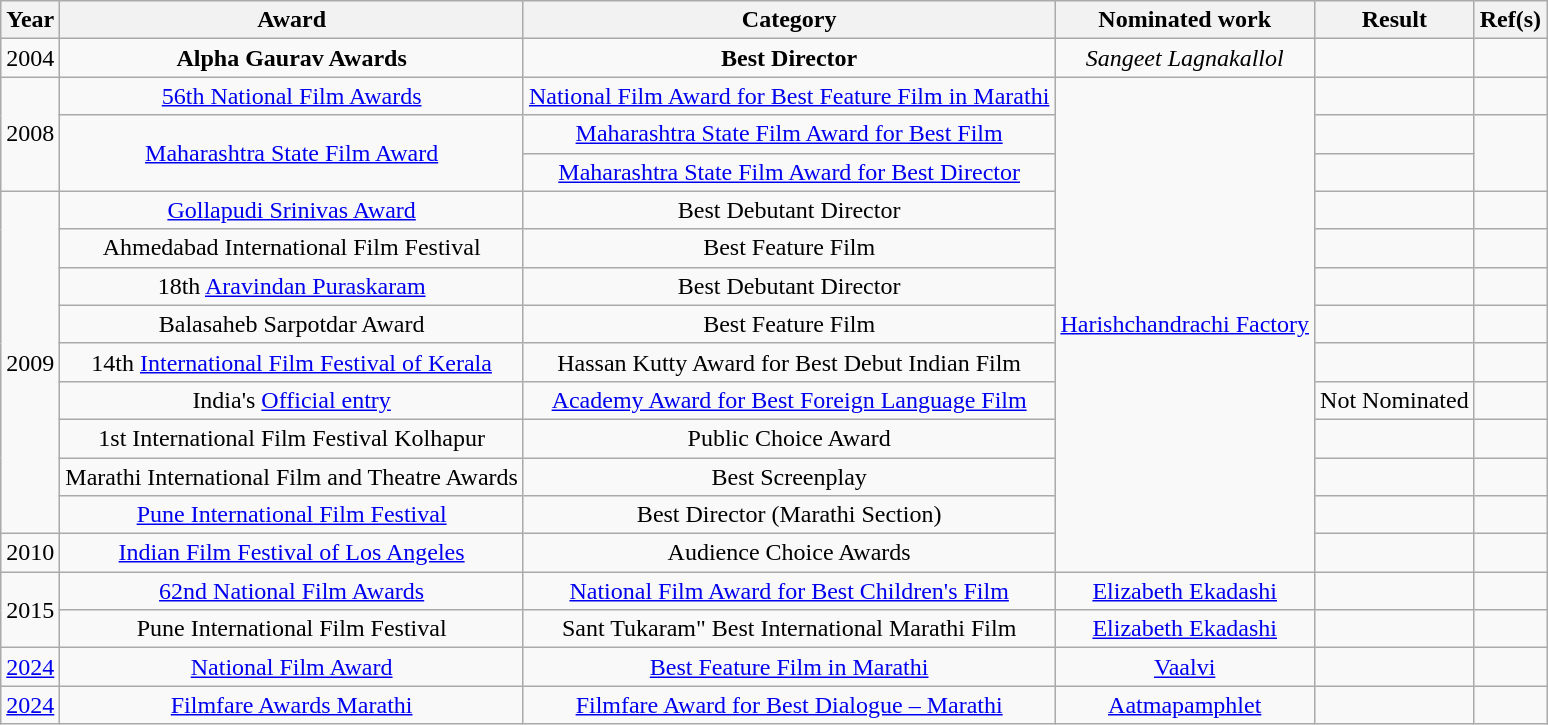<table class= "wikitable" style="text-align:center;">
<tr>
<th>Year</th>
<th>Award</th>
<th>Category</th>
<th>Nominated work</th>
<th>Result</th>
<th>Ref(s)</th>
</tr>
<tr>
<td>2004</td>
<td><strong>Alpha Gaurav Awards</strong></td>
<td><strong>Best Director</strong></td>
<td><em>Sangeet Lagnakallol</em></td>
<td></td>
<td></td>
</tr>
<tr>
<td Rowspan="3">2008</td>
<td><a href='#'>56th National Film Awards</a></td>
<td><a href='#'>National Film Award for Best Feature Film in Marathi</a></td>
<td Rowspan="13"><a href='#'>Harishchandrachi Factory</a></td>
<td></td>
<td></td>
</tr>
<tr>
<td Rowspan="2"><a href='#'>Maharashtra State Film Award</a></td>
<td><a href='#'>Maharashtra State Film Award for Best Film</a></td>
<td></td>
<td Rowspan="2"></td>
</tr>
<tr>
<td><a href='#'>Maharashtra State Film Award for Best Director</a></td>
<td></td>
</tr>
<tr>
<td Rowspan="9">2009</td>
<td><a href='#'>Gollapudi Srinivas Award</a></td>
<td>Best Debutant Director</td>
<td></td>
<td></td>
</tr>
<tr>
<td>Ahmedabad International Film Festival</td>
<td>Best Feature Film</td>
<td></td>
<td></td>
</tr>
<tr>
<td>18th <a href='#'>Aravindan Puraskaram</a></td>
<td>Best Debutant Director</td>
<td></td>
<td></td>
</tr>
<tr>
<td>Balasaheb Sarpotdar Award</td>
<td>Best Feature Film</td>
<td></td>
<td></td>
</tr>
<tr>
<td>14th <a href='#'>International Film Festival of Kerala</a></td>
<td>Hassan Kutty Award for Best Debut Indian Film</td>
<td></td>
<td></td>
</tr>
<tr>
<td>India's <a href='#'>Official entry</a></td>
<td><a href='#'>Academy Award for Best Foreign Language Film</a></td>
<td>Not Nominated</td>
<td></td>
</tr>
<tr>
<td>1st International Film Festival Kolhapur</td>
<td>Public Choice Award</td>
<td></td>
<td></td>
</tr>
<tr>
<td>Marathi International Film and Theatre Awards</td>
<td>Best Screenplay</td>
<td></td>
<td></td>
</tr>
<tr>
<td><a href='#'>Pune International Film Festival</a></td>
<td>Best Director (Marathi Section)</td>
<td></td>
<td></td>
</tr>
<tr>
<td>2010</td>
<td><a href='#'>Indian Film Festival of Los Angeles</a></td>
<td>Audience Choice Awards</td>
<td></td>
<td></td>
</tr>
<tr>
<td Rowspan="2">2015</td>
<td><a href='#'>62nd National Film Awards</a></td>
<td><a href='#'>National Film Award for Best Children's Film</a></td>
<td><a href='#'>Elizabeth Ekadashi</a></td>
<td></td>
<td></td>
</tr>
<tr>
<td>Pune International Film Festival</td>
<td>Sant Tukaram" Best International Marathi Film</td>
<td><a href='#'>Elizabeth Ekadashi</a></td>
<td></td>
<td></td>
</tr>
<tr>
<td><a href='#'>2024</a></td>
<td><a href='#'>National Film Award</a></td>
<td><a href='#'>Best Feature Film in Marathi</a></td>
<td><a href='#'>Vaalvi</a></td>
<td></td>
<td></td>
</tr>
<tr>
<td><a href='#'>2024</a></td>
<td><a href='#'>Filmfare Awards Marathi</a></td>
<td><a href='#'>Filmfare Award for Best Dialogue – Marathi</a></td>
<td><a href='#'>Aatmapamphlet</a></td>
<td></td>
<td></td>
</tr>
</table>
